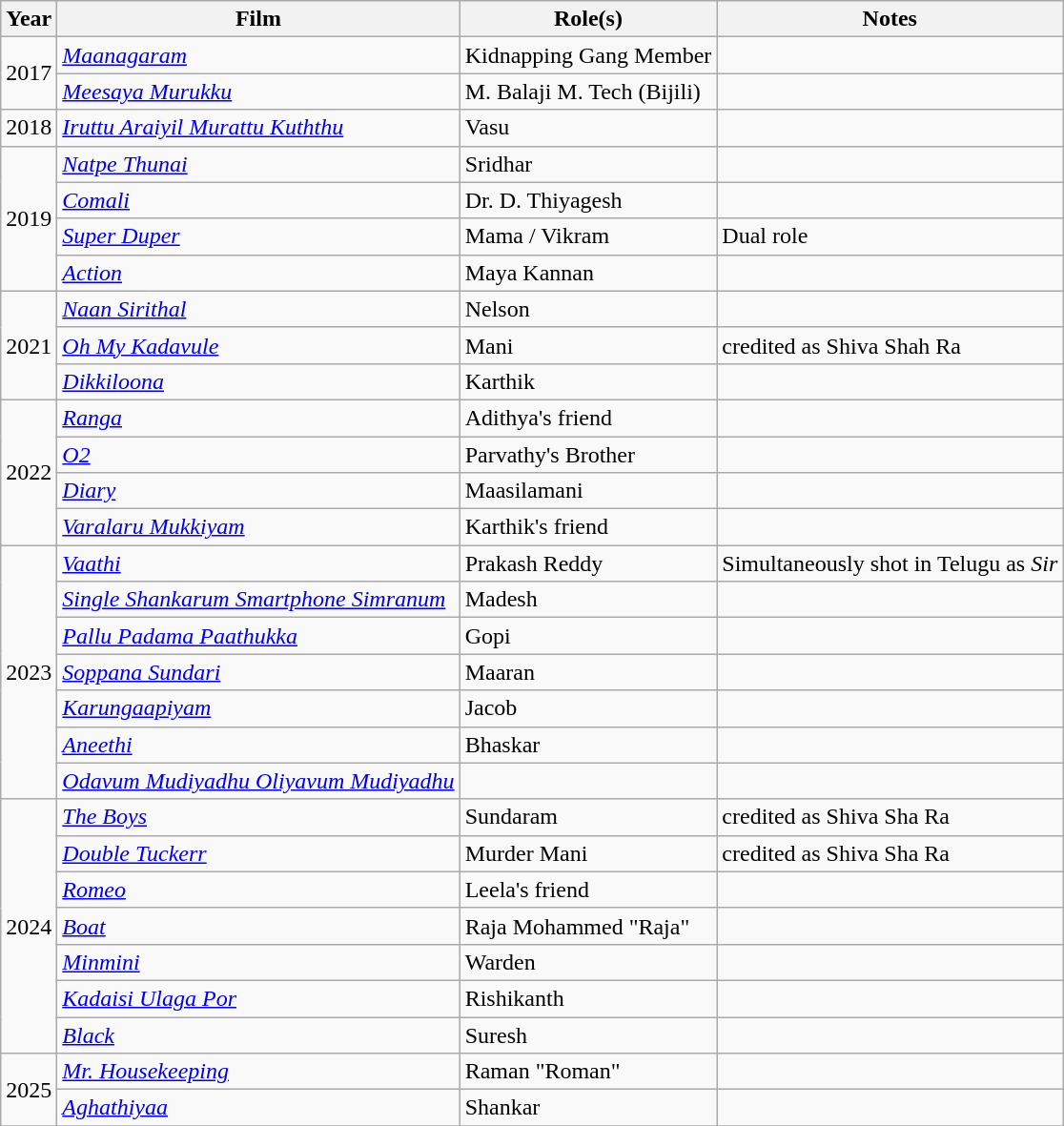<table class="wikitable sortable">
<tr>
<th>Year</th>
<th>Film</th>
<th>Role(s)</th>
<th>Notes</th>
</tr>
<tr>
<td rowspan="2">2017</td>
<td><em><a href='#'>Maanagaram</a></em></td>
<td>Kidnapping Gang Member</td>
<td></td>
</tr>
<tr>
<td><em><a href='#'>Meesaya Murukku</a></em></td>
<td>M. Balaji M. Tech (Bijili)</td>
<td></td>
</tr>
<tr>
<td>2018</td>
<td><em><a href='#'>Iruttu Araiyil Murattu Kuththu</a></em></td>
<td>Vasu</td>
<td></td>
</tr>
<tr>
<td rowspan="4">2019</td>
<td><em><a href='#'>Natpe Thunai</a></em></td>
<td>Sridhar</td>
<td></td>
</tr>
<tr>
<td><em><a href='#'>Comali</a></em></td>
<td>Dr. D. Thiyagesh</td>
<td></td>
</tr>
<tr>
<td><em><a href='#'>Super Duper</a></em></td>
<td>Mama / Vikram</td>
<td>Dual role</td>
</tr>
<tr>
<td><em><a href='#'>Action</a></em></td>
<td>Maya Kannan</td>
<td></td>
</tr>
<tr>
<td rowspan="3">2021</td>
<td><em><a href='#'>Naan Sirithal</a></em></td>
<td>Nelson</td>
<td></td>
</tr>
<tr>
<td><em><a href='#'>Oh My Kadavule</a></em></td>
<td>Mani</td>
<td>credited as Shiva Shah Ra</td>
</tr>
<tr>
<td><em><a href='#'>Dikkiloona</a></em></td>
<td>Karthik</td>
<td></td>
</tr>
<tr>
<td rowspan="4">2022</td>
<td><em><a href='#'>Ranga</a></em></td>
<td>Adithya's friend</td>
<td></td>
</tr>
<tr>
<td><em><a href='#'>O2</a></em></td>
<td>Parvathy's Brother</td>
<td></td>
</tr>
<tr>
<td><em><a href='#'>Diary</a></em></td>
<td>Maasilamani</td>
<td></td>
</tr>
<tr>
<td><em><a href='#'>Varalaru Mukkiyam</a></em></td>
<td>Karthik's friend</td>
<td></td>
</tr>
<tr>
<td rowspan="7">2023</td>
<td><em><a href='#'>Vaathi</a></em></td>
<td>Prakash Reddy</td>
<td>Simultaneously shot in Telugu as <em>Sir</em></td>
</tr>
<tr>
<td><em><a href='#'>Single Shankarum Smartphone Simranum</a></em></td>
<td>Madesh</td>
<td></td>
</tr>
<tr>
<td><em><a href='#'>Pallu Padama Paathukka</a></em></td>
<td>Gopi</td>
<td></td>
</tr>
<tr>
<td><em><a href='#'>Soppana Sundari</a></em></td>
<td>Maaran</td>
<td></td>
</tr>
<tr>
<td><em><a href='#'>Karungaapiyam</a></em></td>
<td>Jacob</td>
<td></td>
</tr>
<tr>
<td><em><a href='#'>Aneethi</a></em></td>
<td>Bhaskar</td>
<td></td>
</tr>
<tr>
<td><em><a href='#'>Odavum Mudiyadhu Oliyavum Mudiyadhu</a></em></td>
<td></td>
<td></td>
</tr>
<tr>
<td rowspan="7">2024</td>
<td><em><a href='#'>The Boys</a></em></td>
<td>Sundaram</td>
<td>credited as Shiva Sha Ra</td>
</tr>
<tr>
<td><em><a href='#'>Double Tuckerr</a></em></td>
<td>Murder Mani</td>
<td>credited as Shiva Sha Ra</td>
</tr>
<tr>
<td><em><a href='#'>Romeo</a></em></td>
<td>Leela's friend</td>
<td></td>
</tr>
<tr>
<td><em><a href='#'>Boat</a></em></td>
<td>Raja Mohammed "Raja"</td>
<td></td>
</tr>
<tr>
<td><em><a href='#'>Minmini</a></em></td>
<td>Warden</td>
<td></td>
</tr>
<tr>
<td><em><a href='#'>Kadaisi Ulaga Por</a></em></td>
<td>Rishikanth</td>
<td></td>
</tr>
<tr>
<td><em><a href='#'>Black</a></em></td>
<td>Suresh</td>
<td></td>
</tr>
<tr>
<td rowspan="2">2025</td>
<td><em><a href='#'>Mr. Housekeeping</a></em></td>
<td>Raman "Roman"</td>
<td></td>
</tr>
<tr>
<td><em><a href='#'>Aghathiyaa</a></em></td>
<td>Shankar</td>
<td></td>
</tr>
<tr>
</tr>
</table>
